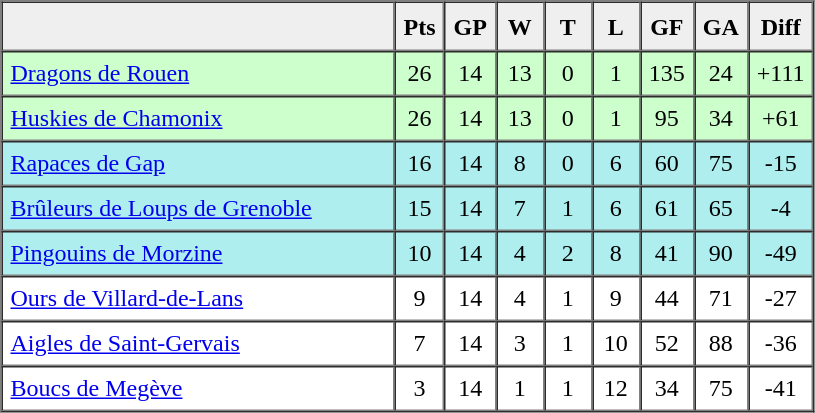<table border=1 cellpadding=5 cellspacing=0>
<tr>
<th bgcolor="#efefef" width="250">　</th>
<th bgcolor="#efefef" width="20">Pts</th>
<th bgcolor="#efefef" width="20">GP</th>
<th bgcolor="#efefef" width="20">W</th>
<th bgcolor="#efefef" width="20">T</th>
<th bgcolor="#efefef" width="20">L</th>
<th bgcolor="#efefef" width="20">GF</th>
<th bgcolor="#efefef" width="20">GA</th>
<th bgcolor="#efefef" width="20">Diff</th>
</tr>
<tr align=center bgcolor="#ccffcc">
<td align=left><a href='#'>Dragons de Rouen</a></td>
<td>26</td>
<td>14</td>
<td>13</td>
<td>0</td>
<td>1</td>
<td>135</td>
<td>24</td>
<td>+111</td>
</tr>
<tr align=center bgcolor="#ccffcc">
<td align=left><a href='#'>Huskies de Chamonix</a></td>
<td>26</td>
<td>14</td>
<td>13</td>
<td>0</td>
<td>1</td>
<td>95</td>
<td>34</td>
<td>+61</td>
</tr>
<tr align=center bgcolor="#afeeee">
<td align=left><a href='#'>Rapaces de Gap</a></td>
<td>16</td>
<td>14</td>
<td>8</td>
<td>0</td>
<td>6</td>
<td>60</td>
<td>75</td>
<td>-15</td>
</tr>
<tr align=center bgcolor="#afeeee">
<td align=left><a href='#'>Brûleurs de Loups de Grenoble</a></td>
<td>15</td>
<td>14</td>
<td>7</td>
<td>1</td>
<td>6</td>
<td>61</td>
<td>65</td>
<td>-4</td>
</tr>
<tr align=center bgcolor="#afeeee">
<td align=left><a href='#'>Pingouins de Morzine</a></td>
<td>10</td>
<td>14</td>
<td>4</td>
<td>2</td>
<td>8</td>
<td>41</td>
<td>90</td>
<td>-49</td>
</tr>
<tr align=center>
<td align=left><a href='#'>Ours de Villard-de-Lans</a></td>
<td>9</td>
<td>14</td>
<td>4</td>
<td>1</td>
<td>9</td>
<td>44</td>
<td>71</td>
<td>-27</td>
</tr>
<tr align=center>
<td align=left><a href='#'>Aigles de Saint-Gervais</a></td>
<td>7</td>
<td>14</td>
<td>3</td>
<td>1</td>
<td>10</td>
<td>52</td>
<td>88</td>
<td>-36</td>
</tr>
<tr align=center>
<td align=left><a href='#'>Boucs de Megève</a></td>
<td>3</td>
<td>14</td>
<td>1</td>
<td>1</td>
<td>12</td>
<td>34</td>
<td>75</td>
<td>-41</td>
</tr>
</table>
